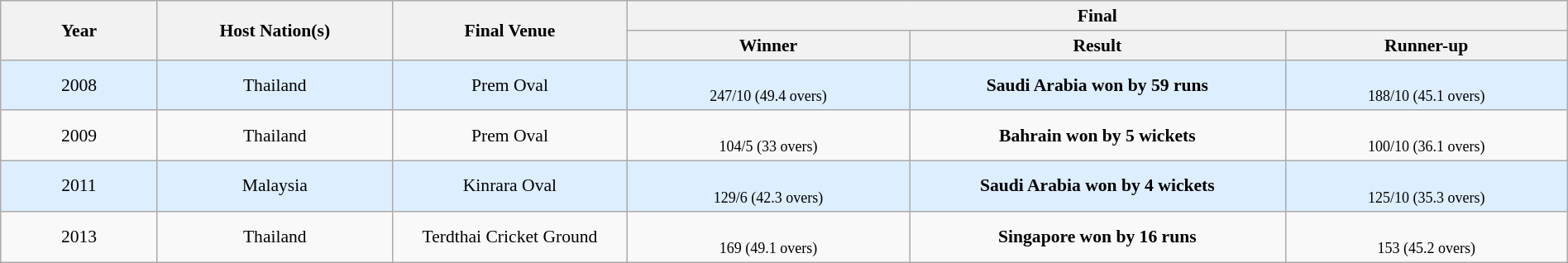<table class="wikitable" style="font-size:90%; width: 100%; text-align: center;">
<tr>
<th rowspan=2 width=10%>Year</th>
<th rowspan=2 width=15%>Host Nation(s)</th>
<th rowspan=2 width=15%>Final Venue</th>
<th colspan=3>Final</th>
</tr>
<tr>
<th width=18%>Winner</th>
<th width=24%>Result</th>
<th width=18%>Runner-up</th>
</tr>
<tr style="background:#ddeeff">
<td>2008</td>
<td>Thailand</td>
<td>Prem Oval</td>
<td><br><small>247/10 (49.4 overs)</small></td>
<td><strong>Saudi Arabia won by 59 runs</strong><br></td>
<td><br><small>188/10 (45.1 overs)</small></td>
</tr>
<tr>
<td>2009</td>
<td>Thailand</td>
<td>Prem Oval</td>
<td><br><small>104/5 (33 overs)</small></td>
<td><strong>Bahrain won by 5 wickets</strong><br></td>
<td><br><small>100/10 (36.1 overs)</small></td>
</tr>
<tr style="background:#ddeeff">
<td>2011</td>
<td>Malaysia</td>
<td>Kinrara Oval</td>
<td><br><small>129/6 (42.3 overs)</small></td>
<td><strong>Saudi Arabia won by 4 wickets</strong></td>
<td><br><small>125/10 (35.3 overs)</small></td>
</tr>
<tr>
<td>2013</td>
<td>Thailand</td>
<td>Terdthai Cricket Ground</td>
<td><br><small>169 (49.1 overs)</small></td>
<td><strong>Singapore won by 16 runs</strong></td>
<td><br><small>153 (45.2 overs)</small></td>
</tr>
</table>
